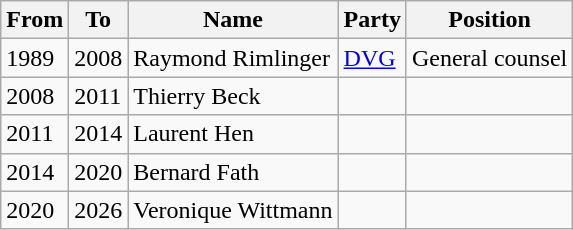<table class="wikitable">
<tr>
<th>From</th>
<th>To</th>
<th>Name</th>
<th>Party</th>
<th>Position</th>
</tr>
<tr>
<td>1989</td>
<td>2008</td>
<td>Raymond Rimlinger</td>
<td><a href='#'>DVG</a></td>
<td>General counsel</td>
</tr>
<tr>
<td>2008</td>
<td>2011</td>
<td>Thierry Beck</td>
<td></td>
<td></td>
</tr>
<tr>
<td>2011</td>
<td>2014</td>
<td>Laurent Hen</td>
<td></td>
<td></td>
</tr>
<tr>
<td>2014</td>
<td>2020</td>
<td>Bernard Fath</td>
<td></td>
<td></td>
</tr>
<tr>
<td>2020</td>
<td>2026</td>
<td>Veronique Wittmann</td>
<td></td>
<td></td>
</tr>
</table>
